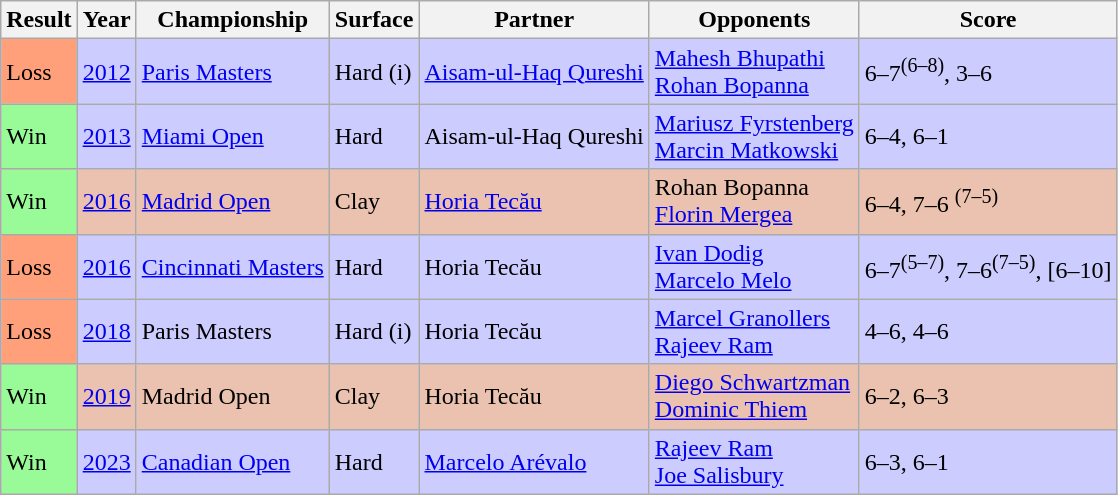<table class="sortable wikitable">
<tr>
<th>Result</th>
<th>Year</th>
<th>Championship</th>
<th>Surface</th>
<th>Partner</th>
<th>Opponents</th>
<th class="unsortable">Score</th>
</tr>
<tr style="background:#ccf;">
<td style="background:#ffa07a;">Loss</td>
<td><a href='#'>2012</a></td>
<td><a href='#'>Paris Masters</a></td>
<td>Hard (i)</td>
<td> <a href='#'>Aisam-ul-Haq Qureshi</a></td>
<td> <a href='#'>Mahesh Bhupathi</a><br> <a href='#'>Rohan Bopanna</a></td>
<td>6–7<sup>(6–8)</sup>, 3–6</td>
</tr>
<tr style="background:#ccf;">
<td style="background:#98fb98;">Win</td>
<td><a href='#'>2013</a></td>
<td><a href='#'>Miami Open</a></td>
<td>Hard</td>
<td> Aisam-ul-Haq Qureshi</td>
<td> <a href='#'>Mariusz Fyrstenberg</a><br> <a href='#'>Marcin Matkowski</a></td>
<td>6–4, 6–1</td>
</tr>
<tr style="background:#ebc2af;">
<td style="background:#98fb98;">Win</td>
<td><a href='#'>2016</a></td>
<td><a href='#'>Madrid Open</a></td>
<td>Clay</td>
<td> <a href='#'>Horia Tecău</a></td>
<td> Rohan Bopanna<br> <a href='#'>Florin Mergea</a></td>
<td>6–4, 7–6 <sup>(7–5)</sup></td>
</tr>
<tr style="background:#ccf;">
<td bgcolor=FFA07A>Loss</td>
<td><a href='#'>2016</a></td>
<td><a href='#'>Cincinnati Masters</a></td>
<td>Hard</td>
<td> Horia Tecău</td>
<td> <a href='#'>Ivan Dodig</a><br> <a href='#'>Marcelo Melo</a></td>
<td>6–7<sup>(5–7)</sup>, 7–6<sup>(7–5)</sup>, [6–10]</td>
</tr>
<tr style="background:#ccf;">
<td style="background:#ffa07a;">Loss</td>
<td><a href='#'>2018</a></td>
<td>Paris Masters</td>
<td>Hard (i)</td>
<td> Horia Tecău</td>
<td> <a href='#'>Marcel Granollers</a><br> <a href='#'>Rajeev Ram</a></td>
<td>4–6, 4–6</td>
</tr>
<tr style="background:#ebc2af;">
<td style="background:#98fb98;">Win</td>
<td><a href='#'>2019</a></td>
<td>Madrid Open</td>
<td>Clay</td>
<td> Horia Tecău</td>
<td> <a href='#'>Diego Schwartzman</a><br> <a href='#'>Dominic Thiem</a></td>
<td>6–2, 6–3</td>
</tr>
<tr bgcolor=ccccff>
<td style="background:#98fb98;">Win</td>
<td><a href='#'>2023</a></td>
<td><a href='#'>Canadian Open</a></td>
<td>Hard</td>
<td> <a href='#'>Marcelo Arévalo</a></td>
<td> <a href='#'>Rajeev Ram</a><br> <a href='#'>Joe Salisbury</a></td>
<td>6–3, 6–1</td>
</tr>
</table>
